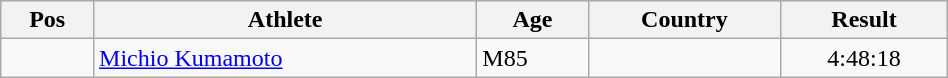<table class="wikitable"  style="text-align:center; width:50%;">
<tr>
<th>Pos</th>
<th>Athlete</th>
<th>Age</th>
<th>Country</th>
<th>Result</th>
</tr>
<tr>
<td align=center></td>
<td align=left><a href='#'>Michio Kumamoto</a></td>
<td align=left>M85</td>
<td align=left></td>
<td>4:48:18</td>
</tr>
</table>
